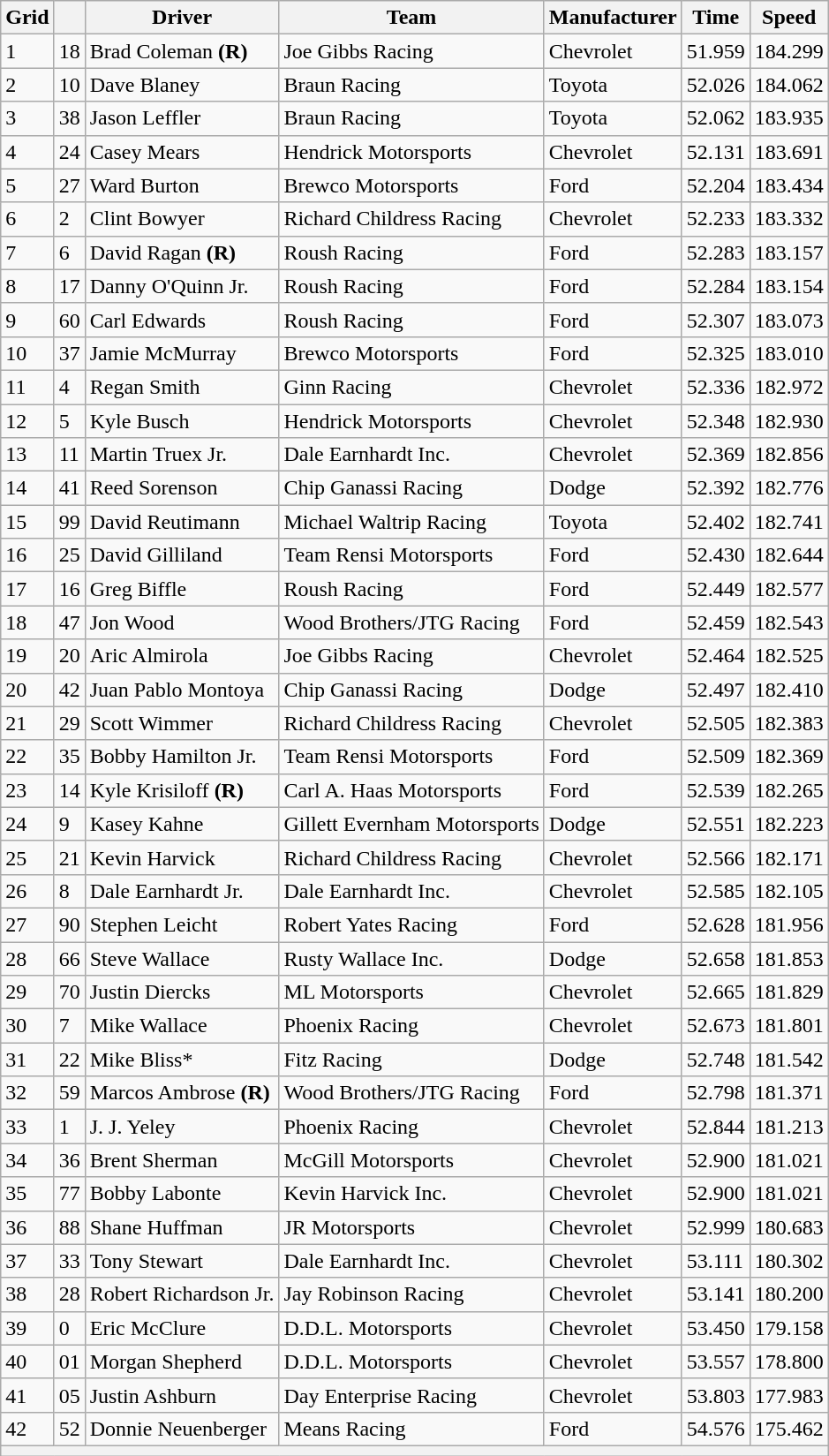<table class="wikitable">
<tr>
<th>Grid</th>
<th></th>
<th>Driver</th>
<th>Team</th>
<th>Manufacturer</th>
<th>Time</th>
<th>Speed</th>
</tr>
<tr>
<td>1</td>
<td>18</td>
<td>Brad Coleman <strong>(R)</strong></td>
<td>Joe Gibbs Racing</td>
<td>Chevrolet</td>
<td>51.959</td>
<td>184.299</td>
</tr>
<tr>
<td>2</td>
<td>10</td>
<td>Dave Blaney</td>
<td>Braun Racing</td>
<td>Toyota</td>
<td>52.026</td>
<td>184.062</td>
</tr>
<tr>
<td>3</td>
<td>38</td>
<td>Jason Leffler</td>
<td>Braun Racing</td>
<td>Toyota</td>
<td>52.062</td>
<td>183.935</td>
</tr>
<tr>
<td>4</td>
<td>24</td>
<td>Casey Mears</td>
<td>Hendrick Motorsports</td>
<td>Chevrolet</td>
<td>52.131</td>
<td>183.691</td>
</tr>
<tr>
<td>5</td>
<td>27</td>
<td>Ward Burton</td>
<td>Brewco Motorsports</td>
<td>Ford</td>
<td>52.204</td>
<td>183.434</td>
</tr>
<tr>
<td>6</td>
<td>2</td>
<td>Clint Bowyer</td>
<td>Richard Childress Racing</td>
<td>Chevrolet</td>
<td>52.233</td>
<td>183.332</td>
</tr>
<tr>
<td>7</td>
<td>6</td>
<td>David Ragan <strong>(R)</strong></td>
<td>Roush Racing</td>
<td>Ford</td>
<td>52.283</td>
<td>183.157</td>
</tr>
<tr>
<td>8</td>
<td>17</td>
<td>Danny O'Quinn Jr.</td>
<td>Roush Racing</td>
<td>Ford</td>
<td>52.284</td>
<td>183.154</td>
</tr>
<tr>
<td>9</td>
<td>60</td>
<td>Carl Edwards</td>
<td>Roush Racing</td>
<td>Ford</td>
<td>52.307</td>
<td>183.073</td>
</tr>
<tr>
<td>10</td>
<td>37</td>
<td>Jamie McMurray</td>
<td>Brewco Motorsports</td>
<td>Ford</td>
<td>52.325</td>
<td>183.010</td>
</tr>
<tr>
<td>11</td>
<td>4</td>
<td>Regan Smith</td>
<td>Ginn Racing</td>
<td>Chevrolet</td>
<td>52.336</td>
<td>182.972</td>
</tr>
<tr>
<td>12</td>
<td>5</td>
<td>Kyle Busch</td>
<td>Hendrick Motorsports</td>
<td>Chevrolet</td>
<td>52.348</td>
<td>182.930</td>
</tr>
<tr>
<td>13</td>
<td>11</td>
<td>Martin Truex Jr.</td>
<td>Dale Earnhardt Inc.</td>
<td>Chevrolet</td>
<td>52.369</td>
<td>182.856</td>
</tr>
<tr>
<td>14</td>
<td>41</td>
<td>Reed Sorenson</td>
<td>Chip Ganassi Racing</td>
<td>Dodge</td>
<td>52.392</td>
<td>182.776</td>
</tr>
<tr>
<td>15</td>
<td>99</td>
<td>David Reutimann</td>
<td>Michael Waltrip Racing</td>
<td>Toyota</td>
<td>52.402</td>
<td>182.741</td>
</tr>
<tr>
<td>16</td>
<td>25</td>
<td>David Gilliland</td>
<td>Team Rensi Motorsports</td>
<td>Ford</td>
<td>52.430</td>
<td>182.644</td>
</tr>
<tr>
<td>17</td>
<td>16</td>
<td>Greg Biffle</td>
<td>Roush Racing</td>
<td>Ford</td>
<td>52.449</td>
<td>182.577</td>
</tr>
<tr>
<td>18</td>
<td>47</td>
<td>Jon Wood</td>
<td>Wood Brothers/JTG Racing</td>
<td>Ford</td>
<td>52.459</td>
<td>182.543</td>
</tr>
<tr>
<td>19</td>
<td>20</td>
<td>Aric Almirola</td>
<td>Joe Gibbs Racing</td>
<td>Chevrolet</td>
<td>52.464</td>
<td>182.525</td>
</tr>
<tr>
<td>20</td>
<td>42</td>
<td>Juan Pablo Montoya</td>
<td>Chip Ganassi Racing</td>
<td>Dodge</td>
<td>52.497</td>
<td>182.410</td>
</tr>
<tr>
<td>21</td>
<td>29</td>
<td>Scott Wimmer</td>
<td>Richard Childress Racing</td>
<td>Chevrolet</td>
<td>52.505</td>
<td>182.383</td>
</tr>
<tr>
<td>22</td>
<td>35</td>
<td>Bobby Hamilton Jr.</td>
<td>Team Rensi Motorsports</td>
<td>Ford</td>
<td>52.509</td>
<td>182.369</td>
</tr>
<tr>
<td>23</td>
<td>14</td>
<td>Kyle Krisiloff <strong>(R)</strong></td>
<td>Carl A. Haas Motorsports</td>
<td>Ford</td>
<td>52.539</td>
<td>182.265</td>
</tr>
<tr>
<td>24</td>
<td>9</td>
<td>Kasey Kahne</td>
<td>Gillett Evernham Motorsports</td>
<td>Dodge</td>
<td>52.551</td>
<td>182.223</td>
</tr>
<tr>
<td>25</td>
<td>21</td>
<td>Kevin Harvick</td>
<td>Richard Childress Racing</td>
<td>Chevrolet</td>
<td>52.566</td>
<td>182.171</td>
</tr>
<tr>
<td>26</td>
<td>8</td>
<td>Dale Earnhardt Jr.</td>
<td>Dale Earnhardt Inc.</td>
<td>Chevrolet</td>
<td>52.585</td>
<td>182.105</td>
</tr>
<tr>
<td>27</td>
<td>90</td>
<td>Stephen Leicht</td>
<td>Robert Yates Racing</td>
<td>Ford</td>
<td>52.628</td>
<td>181.956</td>
</tr>
<tr>
<td>28</td>
<td>66</td>
<td>Steve Wallace</td>
<td>Rusty Wallace Inc.</td>
<td>Dodge</td>
<td>52.658</td>
<td>181.853</td>
</tr>
<tr>
<td>29</td>
<td>70</td>
<td>Justin Diercks</td>
<td>ML Motorsports</td>
<td>Chevrolet</td>
<td>52.665</td>
<td>181.829</td>
</tr>
<tr>
<td>30</td>
<td>7</td>
<td>Mike Wallace</td>
<td>Phoenix Racing</td>
<td>Chevrolet</td>
<td>52.673</td>
<td>181.801</td>
</tr>
<tr>
<td>31</td>
<td>22</td>
<td>Mike Bliss*</td>
<td>Fitz Racing</td>
<td>Dodge</td>
<td>52.748</td>
<td>181.542</td>
</tr>
<tr>
<td>32</td>
<td>59</td>
<td>Marcos Ambrose <strong>(R)</strong></td>
<td>Wood Brothers/JTG Racing</td>
<td>Ford</td>
<td>52.798</td>
<td>181.371</td>
</tr>
<tr>
<td>33</td>
<td>1</td>
<td>J. J. Yeley</td>
<td>Phoenix Racing</td>
<td>Chevrolet</td>
<td>52.844</td>
<td>181.213</td>
</tr>
<tr>
<td>34</td>
<td>36</td>
<td>Brent Sherman</td>
<td>McGill Motorsports</td>
<td>Chevrolet</td>
<td>52.900</td>
<td>181.021</td>
</tr>
<tr>
<td>35</td>
<td>77</td>
<td>Bobby Labonte</td>
<td>Kevin Harvick Inc.</td>
<td>Chevrolet</td>
<td>52.900</td>
<td>181.021</td>
</tr>
<tr>
<td>36</td>
<td>88</td>
<td>Shane Huffman</td>
<td>JR Motorsports</td>
<td>Chevrolet</td>
<td>52.999</td>
<td>180.683</td>
</tr>
<tr>
<td>37</td>
<td>33</td>
<td>Tony Stewart</td>
<td>Dale Earnhardt Inc.</td>
<td>Chevrolet</td>
<td>53.111</td>
<td>180.302</td>
</tr>
<tr>
<td>38</td>
<td>28</td>
<td>Robert Richardson Jr.</td>
<td>Jay Robinson Racing</td>
<td>Chevrolet</td>
<td>53.141</td>
<td>180.200</td>
</tr>
<tr>
<td>39</td>
<td>0</td>
<td>Eric McClure</td>
<td>D.D.L. Motorsports</td>
<td>Chevrolet</td>
<td>53.450</td>
<td>179.158</td>
</tr>
<tr>
<td>40</td>
<td>01</td>
<td>Morgan Shepherd</td>
<td>D.D.L. Motorsports</td>
<td>Chevrolet</td>
<td>53.557</td>
<td>178.800</td>
</tr>
<tr>
<td>41</td>
<td>05</td>
<td>Justin Ashburn</td>
<td>Day Enterprise Racing</td>
<td>Chevrolet</td>
<td>53.803</td>
<td>177.983</td>
</tr>
<tr>
<td>42</td>
<td>52</td>
<td>Donnie Neuenberger</td>
<td>Means Racing</td>
<td>Ford</td>
<td>54.576</td>
<td>175.462</td>
</tr>
<tr>
<th colspan="7"></th>
</tr>
</table>
